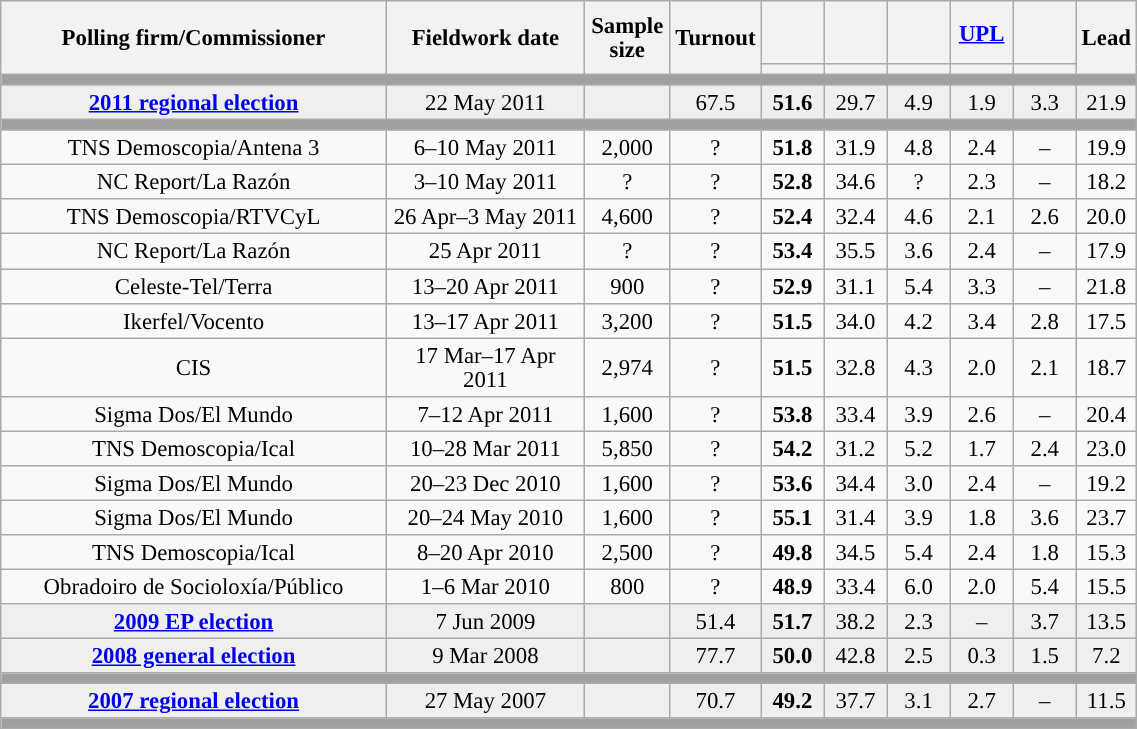<table class="wikitable collapsible collapsed" style="text-align:center; font-size:95%; line-height:16px;">
<tr style="height:42px;">
<th style="width:250px;" rowspan="2">Polling firm/Commissioner</th>
<th style="width:125px;" rowspan="2">Fieldwork date</th>
<th style="width:50px;" rowspan="2">Sample size</th>
<th style="width:45px;" rowspan="2">Turnout</th>
<th style="width:35px;"></th>
<th style="width:35px;"></th>
<th style="width:35px;"></th>
<th style="width:35px;"><a href='#'>UPL</a></th>
<th style="width:35px;"></th>
<th style="width:30px;" rowspan="2">Lead</th>
</tr>
<tr>
<th style="color:inherit;background:"></th>
<th style="color:inherit;background:"></th>
<th style="color:inherit;background:"></th>
<th style="color:inherit;background:"></th>
<th style="color:inherit;background:"></th>
</tr>
<tr>
<td colspan="10" style="background:#A0A0A0"></td>
</tr>
<tr style="background:#EFEFEF;">
<td><strong><a href='#'>2011 regional election</a></strong></td>
<td>22 May 2011</td>
<td></td>
<td>67.5</td>
<td><strong>51.6</strong><br></td>
<td>29.7<br></td>
<td>4.9<br></td>
<td>1.9<br></td>
<td>3.3<br></td>
<td style="background:">21.9</td>
</tr>
<tr>
<td colspan="10" style="background:#A0A0A0"></td>
</tr>
<tr>
<td>TNS Demoscopia/Antena 3</td>
<td>6–10 May 2011</td>
<td>2,000</td>
<td>?</td>
<td><strong>51.8</strong><br></td>
<td>31.9<br></td>
<td>4.8<br></td>
<td>2.4<br></td>
<td>–</td>
<td style="background:">19.9</td>
</tr>
<tr>
<td>NC Report/La Razón</td>
<td>3–10 May 2011</td>
<td>?</td>
<td>?</td>
<td><strong>52.8</strong><br></td>
<td>34.6<br></td>
<td>?<br></td>
<td>2.3<br></td>
<td>–</td>
<td style="background:">18.2</td>
</tr>
<tr>
<td>TNS Demoscopia/RTVCyL</td>
<td>26 Apr–3 May 2011</td>
<td>4,600</td>
<td>?</td>
<td><strong>52.4</strong><br></td>
<td>32.4<br></td>
<td>4.6<br></td>
<td>2.1<br></td>
<td>2.6<br></td>
<td style="background:">20.0</td>
</tr>
<tr>
<td>NC Report/La Razón</td>
<td>25 Apr 2011</td>
<td>?</td>
<td>?</td>
<td><strong>53.4</strong><br></td>
<td>35.5<br></td>
<td>3.6<br></td>
<td>2.4<br></td>
<td>–</td>
<td style="background:">17.9</td>
</tr>
<tr>
<td>Celeste-Tel/Terra</td>
<td>13–20 Apr 2011</td>
<td>900</td>
<td>?</td>
<td><strong>52.9</strong><br></td>
<td>31.1<br></td>
<td>5.4<br></td>
<td>3.3<br></td>
<td>–</td>
<td style="background:">21.8</td>
</tr>
<tr>
<td>Ikerfel/Vocento</td>
<td>13–17 Apr 2011</td>
<td>3,200</td>
<td>?</td>
<td><strong>51.5</strong><br></td>
<td>34.0<br></td>
<td>4.2<br></td>
<td>3.4<br></td>
<td>2.8<br></td>
<td style="background:">17.5</td>
</tr>
<tr>
<td>CIS</td>
<td>17 Mar–17 Apr 2011</td>
<td>2,974</td>
<td>?</td>
<td><strong>51.5</strong><br></td>
<td>32.8<br></td>
<td>4.3<br></td>
<td>2.0<br></td>
<td>2.1<br></td>
<td style="background:">18.7</td>
</tr>
<tr>
<td>Sigma Dos/El Mundo</td>
<td>7–12 Apr 2011</td>
<td>1,600</td>
<td>?</td>
<td><strong>53.8</strong><br></td>
<td>33.4<br></td>
<td>3.9<br></td>
<td>2.6<br></td>
<td>–</td>
<td style="background:">20.4</td>
</tr>
<tr>
<td>TNS Demoscopia/Ical</td>
<td>10–28 Mar 2011</td>
<td>5,850</td>
<td>?</td>
<td><strong>54.2</strong><br></td>
<td>31.2<br></td>
<td>5.2<br></td>
<td>1.7<br></td>
<td>2.4<br></td>
<td style="background:">23.0</td>
</tr>
<tr>
<td>Sigma Dos/El Mundo</td>
<td>20–23 Dec 2010</td>
<td>1,600</td>
<td>?</td>
<td><strong>53.6</strong><br></td>
<td>34.4<br></td>
<td>3.0<br></td>
<td>2.4<br></td>
<td>–</td>
<td style="background:">19.2</td>
</tr>
<tr>
<td>Sigma Dos/El Mundo</td>
<td>20–24 May 2010</td>
<td>1,600</td>
<td>?</td>
<td><strong>55.1</strong><br></td>
<td>31.4<br></td>
<td>3.9<br></td>
<td>1.8<br></td>
<td>3.6<br></td>
<td style="background:">23.7</td>
</tr>
<tr>
<td>TNS Demoscopia/Ical</td>
<td>8–20 Apr 2010</td>
<td>2,500</td>
<td>?</td>
<td><strong>49.8</strong><br></td>
<td>34.5<br></td>
<td>5.4<br></td>
<td>2.4<br></td>
<td>1.8<br></td>
<td style="background:">15.3</td>
</tr>
<tr>
<td>Obradoiro de Socioloxía/Público</td>
<td>1–6 Mar 2010</td>
<td>800</td>
<td>?</td>
<td><strong>48.9</strong><br></td>
<td>33.4<br></td>
<td>6.0<br></td>
<td>2.0<br></td>
<td>5.4<br></td>
<td style="background:">15.5</td>
</tr>
<tr style="background:#EFEFEF;">
<td><strong><a href='#'>2009 EP election</a></strong></td>
<td>7 Jun 2009</td>
<td></td>
<td>51.4</td>
<td><strong>51.7</strong><br></td>
<td>38.2<br></td>
<td>2.3<br></td>
<td>–</td>
<td>3.7<br></td>
<td style="background:">13.5</td>
</tr>
<tr style="background:#EFEFEF;">
<td><strong><a href='#'>2008 general election</a></strong></td>
<td>9 Mar 2008</td>
<td></td>
<td>77.7</td>
<td><strong>50.0</strong><br></td>
<td>42.8<br></td>
<td>2.5<br></td>
<td>0.3<br></td>
<td>1.5<br></td>
<td style="background:">7.2</td>
</tr>
<tr>
<td colspan="10" style="background:#A0A0A0"></td>
</tr>
<tr style="background:#EFEFEF;">
<td><strong><a href='#'>2007 regional election</a></strong></td>
<td>27 May 2007</td>
<td></td>
<td>70.7</td>
<td><strong>49.2</strong><br></td>
<td>37.7<br></td>
<td>3.1<br></td>
<td>2.7<br></td>
<td>–</td>
<td style="background:">11.5</td>
</tr>
<tr>
<td colspan="10" style="background:#A0A0A0"></td>
</tr>
</table>
